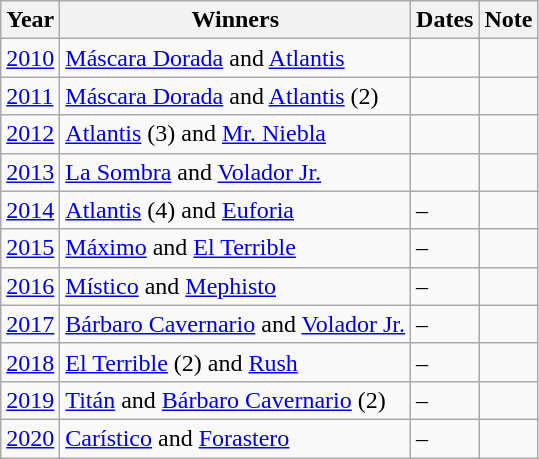<table class="wikitable">
<tr>
<th>Year</th>
<th>Winners</th>
<th>Dates</th>
<th>Note</th>
</tr>
<tr>
<td><a href='#'>2010</a></td>
<td><a href='#'>Máscara Dorada</a>  and <a href='#'>Atlantis</a> </td>
<td></td>
<td></td>
</tr>
<tr>
<td><a href='#'>2011</a></td>
<td><a href='#'>Máscara Dorada</a>  and <a href='#'>Atlantis</a>  (2)</td>
<td></td>
<td></td>
</tr>
<tr>
<td><a href='#'>2012</a></td>
<td><a href='#'>Atlantis</a>  (3) and <a href='#'>Mr. Niebla</a> </td>
<td></td>
<td></td>
</tr>
<tr>
<td><a href='#'>2013</a></td>
<td><a href='#'>La Sombra</a>  and <a href='#'>Volador Jr.</a> </td>
<td></td>
<td></td>
</tr>
<tr>
<td><a href='#'>2014</a></td>
<td><a href='#'>Atlantis</a>  (4) and <a href='#'>Euforia</a> </td>
<td> – </td>
<td></td>
</tr>
<tr>
<td><a href='#'>2015</a></td>
<td><a href='#'>Máximo</a>  and <a href='#'>El Terrible</a> </td>
<td> – </td>
<td></td>
</tr>
<tr>
<td><a href='#'>2016</a></td>
<td><a href='#'>Místico</a>  and <a href='#'>Mephisto</a></td>
<td> – </td>
<td></td>
</tr>
<tr>
<td><a href='#'>2017</a></td>
<td><a href='#'>Bárbaro Cavernario</a> and <a href='#'>Volador Jr.</a> </td>
<td> – </td>
<td></td>
</tr>
<tr>
<td><a href='#'>2018</a></td>
<td><a href='#'>El Terrible</a> (2) and <a href='#'>Rush</a> </td>
<td> – </td>
<td></td>
</tr>
<tr>
<td><a href='#'>2019</a></td>
<td><a href='#'>Titán</a>  and <a href='#'>Bárbaro Cavernario</a> (2) </td>
<td> – </td>
<td></td>
</tr>
<tr>
<td><a href='#'>2020</a></td>
<td><a href='#'>Carístico</a>  and <a href='#'>Forastero</a> </td>
<td> – </td>
<td></td>
</tr>
</table>
